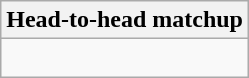<table class="wikitable collapsible collapsed">
<tr>
<th>Head-to-head matchup</th>
</tr>
<tr>
<td><br></td>
</tr>
</table>
